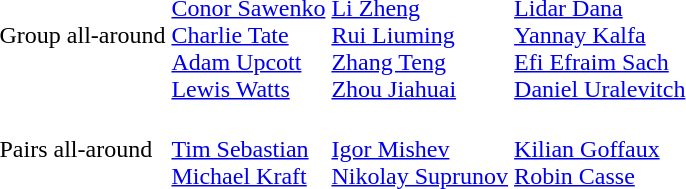<table>
<tr>
<td>Group all-around<br></td>
<td><br><a href='#'>Conor Sawenko</a><br><a href='#'>Charlie Tate</a><br><a href='#'>Adam Upcott</a><br><a href='#'>Lewis Watts</a></td>
<td><br><a href='#'>Li Zheng</a><br><a href='#'>Rui Liuming</a><br><a href='#'>Zhang Teng</a><br><a href='#'>Zhou Jiahuai</a></td>
<td><br><a href='#'>Lidar Dana</a><br><a href='#'>Yannay Kalfa</a><br><a href='#'>Efi Efraim Sach</a><br><a href='#'>Daniel Uralevitch</a></td>
</tr>
<tr>
<td>Pairs all-around<br></td>
<td><br><a href='#'>Tim Sebastian</a><br><a href='#'>Michael Kraft</a></td>
<td><br><a href='#'>Igor Mishev</a><br><a href='#'>Nikolay Suprunov</a></td>
<td><br><a href='#'>Kilian Goffaux</a><br><a href='#'>Robin Casse</a></td>
</tr>
</table>
